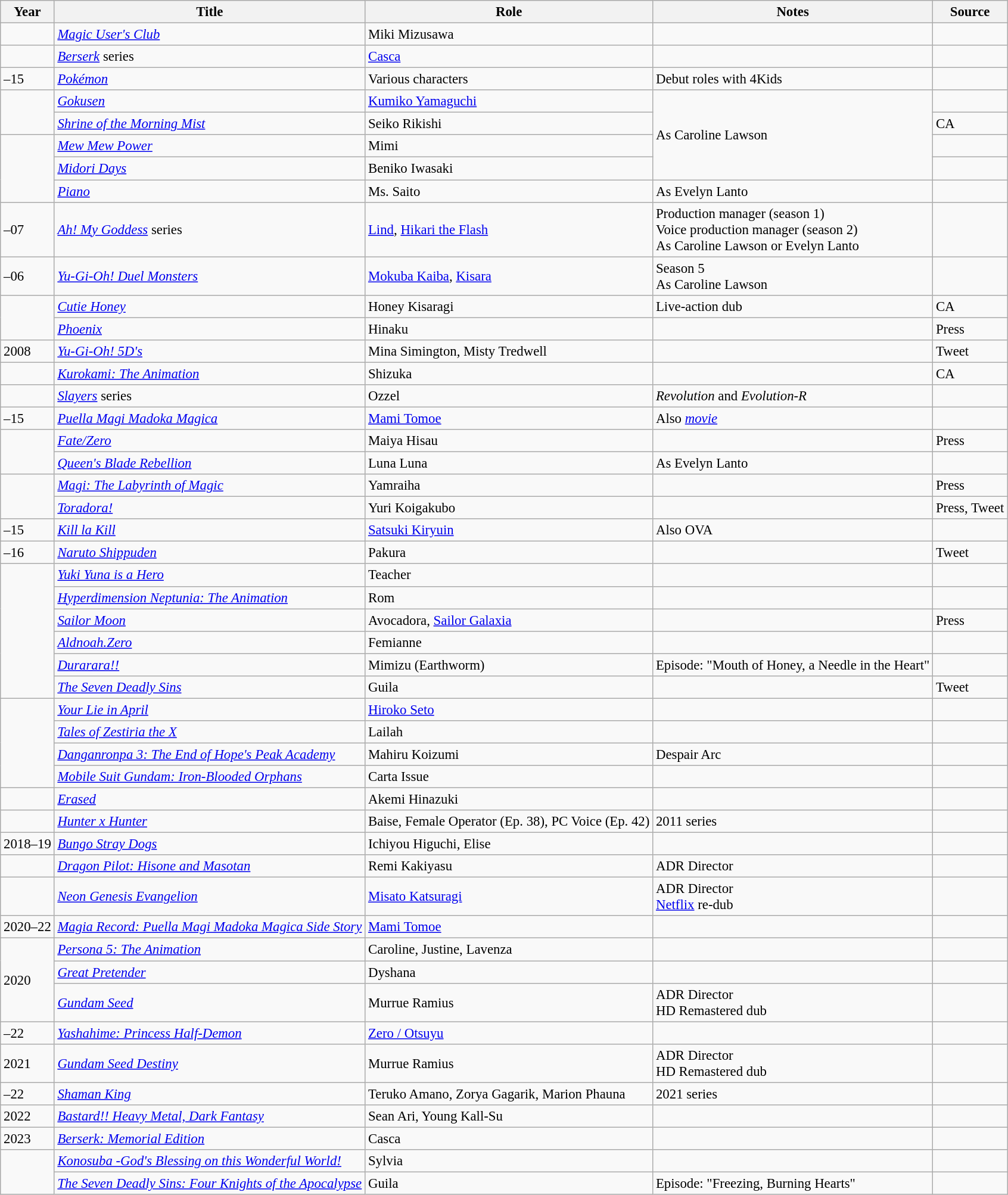<table class="wikitable sortable" style="width=95%; font-size: 95%;">
<tr>
<th>Year </th>
<th>Title</th>
<th>Role </th>
<th class="unsortable">Notes</th>
<th class="unsortable">Source</th>
</tr>
<tr>
<td></td>
<td><em><a href='#'>Magic User's Club</a></em></td>
<td>Miki Mizusawa</td>
<td></td>
<td></td>
</tr>
<tr>
<td></td>
<td><em><a href='#'>Berserk</a></em> series</td>
<td><a href='#'>Casca</a></td>
<td></td>
<td></td>
</tr>
<tr>
<td>–15</td>
<td><em><a href='#'>Pokémon</a></em></td>
<td>Various characters</td>
<td>Debut roles with 4Kids</td>
<td></td>
</tr>
<tr>
<td rowspan="2"></td>
<td><em><a href='#'>Gokusen</a></em></td>
<td><a href='#'>Kumiko Yamaguchi</a></td>
<td rowspan="4">As Caroline Lawson</td>
<td></td>
</tr>
<tr>
<td><em><a href='#'>Shrine of the Morning Mist</a></em></td>
<td>Seiko Rikishi</td>
<td>CA</td>
</tr>
<tr>
<td rowspan="3"></td>
<td><em><a href='#'>Mew Mew Power</a></em></td>
<td>Mimi</td>
<td></td>
</tr>
<tr>
<td><em><a href='#'>Midori Days</a></em></td>
<td>Beniko Iwasaki</td>
<td></td>
</tr>
<tr>
<td><em><a href='#'>Piano</a></em></td>
<td>Ms. Saito</td>
<td>As Evelyn Lanto</td>
<td></td>
</tr>
<tr>
<td>–07</td>
<td><em><a href='#'>Ah! My Goddess</a></em> series</td>
<td><a href='#'>Lind</a>, <a href='#'>Hikari the Flash</a></td>
<td>Production manager (season 1)<br>Voice production manager (season 2)<br>As Caroline Lawson or Evelyn Lanto</td>
<td></td>
</tr>
<tr>
<td>–06</td>
<td><em><a href='#'>Yu-Gi-Oh! Duel Monsters</a></em></td>
<td><a href='#'>Mokuba Kaiba</a>, <a href='#'>Kisara</a></td>
<td>Season 5<br>As Caroline Lawson</td>
<td></td>
</tr>
<tr>
<td rowspan="2"></td>
<td><em><a href='#'>Cutie Honey</a></em></td>
<td>Honey Kisaragi</td>
<td>Live-action dub</td>
<td>CA</td>
</tr>
<tr>
<td><em><a href='#'>Phoenix</a></em></td>
<td>Hinaku</td>
<td></td>
<td>Press</td>
</tr>
<tr>
<td>2008</td>
<td><em><a href='#'>Yu-Gi-Oh! 5D's</a></em></td>
<td>Mina Simington, Misty Tredwell</td>
<td></td>
<td>Tweet</td>
</tr>
<tr>
<td></td>
<td><em><a href='#'>Kurokami: The Animation</a></em></td>
<td>Shizuka</td>
<td></td>
<td>CA</td>
</tr>
<tr>
<td></td>
<td><em><a href='#'>Slayers</a></em> series</td>
<td>Ozzel</td>
<td><em>Revolution</em> and <em>Evolution-R</em></td>
<td></td>
</tr>
<tr>
<td>–15</td>
<td><em><a href='#'>Puella Magi Madoka Magica</a></em></td>
<td><a href='#'>Mami Tomoe</a></td>
<td>Also <em><a href='#'>movie</a></em></td>
<td></td>
</tr>
<tr>
<td rowspan="2"></td>
<td><em><a href='#'>Fate/Zero</a></em></td>
<td>Maiya Hisau</td>
<td></td>
<td>Press</td>
</tr>
<tr>
<td><em><a href='#'>Queen's Blade Rebellion</a></em></td>
<td>Luna Luna</td>
<td>As Evelyn Lanto</td>
<td></td>
</tr>
<tr>
<td rowspan="2"></td>
<td><em><a href='#'>Magi: The Labyrinth of Magic</a></em></td>
<td>Yamraiha</td>
<td></td>
<td>Press</td>
</tr>
<tr>
<td><em><a href='#'>Toradora!</a></em></td>
<td>Yuri Koigakubo</td>
<td></td>
<td>Press, Tweet</td>
</tr>
<tr>
<td>–15</td>
<td><em><a href='#'>Kill la Kill</a></em></td>
<td><a href='#'>Satsuki Kiryuin</a></td>
<td>Also OVA</td>
<td></td>
</tr>
<tr>
<td>–16</td>
<td><em><a href='#'>Naruto Shippuden</a></em></td>
<td>Pakura</td>
<td></td>
<td>Tweet</td>
</tr>
<tr>
<td rowspan="6"></td>
<td><em><a href='#'>Yuki Yuna is a Hero</a></em></td>
<td>Teacher</td>
<td></td>
<td></td>
</tr>
<tr>
<td><em><a href='#'>Hyperdimension Neptunia: The Animation</a></em></td>
<td>Rom</td>
<td></td>
<td></td>
</tr>
<tr>
<td><em><a href='#'>Sailor Moon</a></em></td>
<td>Avocadora, <a href='#'>Sailor Galaxia</a></td>
<td></td>
<td>Press</td>
</tr>
<tr>
<td><em><a href='#'>Aldnoah.Zero</a></em></td>
<td>Femianne</td>
<td></td>
<td></td>
</tr>
<tr>
<td><em><a href='#'>Durarara!!</a></em></td>
<td>Mimizu (Earthworm)</td>
<td>Episode: "Mouth of Honey, a Needle in the Heart"</td>
<td></td>
</tr>
<tr>
<td><em><a href='#'>The Seven Deadly Sins</a></em></td>
<td>Guila</td>
<td></td>
<td>Tweet</td>
</tr>
<tr>
<td rowspan="4"></td>
<td><em><a href='#'>Your Lie in April</a></em></td>
<td><a href='#'>Hiroko Seto</a></td>
<td></td>
<td></td>
</tr>
<tr>
<td><em><a href='#'>Tales of Zestiria the X</a></em></td>
<td>Lailah</td>
<td></td>
<td></td>
</tr>
<tr>
<td><em><a href='#'>Danganronpa 3: The End of Hope's Peak Academy</a></em></td>
<td>Mahiru Koizumi</td>
<td>Despair Arc</td>
<td></td>
</tr>
<tr>
<td><em><a href='#'>Mobile Suit Gundam: Iron-Blooded Orphans</a></em></td>
<td>Carta Issue</td>
<td></td>
<td></td>
</tr>
<tr>
<td></td>
<td><em><a href='#'>Erased</a></em></td>
<td>Akemi Hinazuki</td>
<td></td>
<td></td>
</tr>
<tr>
<td></td>
<td><em><a href='#'>Hunter x Hunter</a></em></td>
<td>Baise, Female Operator (Ep. 38), PC Voice (Ep. 42)</td>
<td>2011 series</td>
<td></td>
</tr>
<tr>
<td>2018–19</td>
<td><em><a href='#'>Bungo Stray Dogs</a></em></td>
<td>Ichiyou Higuchi, Elise</td>
<td></td>
<td></td>
</tr>
<tr>
<td></td>
<td><em><a href='#'>Dragon Pilot: Hisone and Masotan</a></em></td>
<td>Remi Kakiyasu</td>
<td>ADR Director</td>
<td></td>
</tr>
<tr>
<td></td>
<td><em><a href='#'>Neon Genesis Evangelion</a></em></td>
<td><a href='#'>Misato Katsuragi</a></td>
<td>ADR Director<br><a href='#'>Netflix</a> re-dub</td>
<td></td>
</tr>
<tr>
<td>2020–22</td>
<td><em><a href='#'>Magia Record: Puella Magi Madoka Magica Side Story</a></em></td>
<td><a href='#'>Mami Tomoe</a></td>
<td></td>
<td></td>
</tr>
<tr>
<td rowspan="3">2020</td>
<td><em><a href='#'>Persona 5: The Animation</a></em></td>
<td>Caroline, Justine, Lavenza</td>
<td></td>
<td></td>
</tr>
<tr>
<td><em><a href='#'>Great Pretender</a></em></td>
<td>Dyshana</td>
<td></td>
<td></td>
</tr>
<tr>
<td><em><a href='#'>Gundam Seed</a></em></td>
<td>Murrue Ramius</td>
<td>ADR Director<br>HD Remastered dub</td>
<td></td>
</tr>
<tr>
<td>–22</td>
<td><em><a href='#'>Yashahime: Princess Half-Demon</a></em></td>
<td><a href='#'>Zero / Otsuyu</a></td>
<td></td>
<td></td>
</tr>
<tr>
<td>2021</td>
<td><em><a href='#'>Gundam Seed Destiny</a></em></td>
<td>Murrue Ramius</td>
<td>ADR Director<br>HD Remastered dub</td>
<td></td>
</tr>
<tr>
<td>–22</td>
<td><em><a href='#'>Shaman King</a></em></td>
<td>Teruko Amano, Zorya Gagarik, Marion Phauna</td>
<td>2021 series</td>
<td></td>
</tr>
<tr>
<td>2022</td>
<td><em><a href='#'>Bastard!! Heavy Metal, Dark Fantasy</a></em></td>
<td>Sean Ari, Young Kall-Su</td>
<td></td>
<td></td>
</tr>
<tr>
<td>2023</td>
<td><em><a href='#'>Berserk: Memorial Edition</a></em></td>
<td>Casca</td>
<td></td>
<td></td>
</tr>
<tr>
<td rowspan="2"></td>
<td><em><a href='#'>Konosuba -God's Blessing on this Wonderful World!</a></em></td>
<td>Sylvia</td>
<td></td>
<td></td>
</tr>
<tr>
<td><em><a href='#'>The Seven Deadly Sins: Four Knights of the Apocalypse</a></em></td>
<td>Guila</td>
<td>Episode: "Freezing, Burning Hearts"</td>
<td></td>
</tr>
</table>
